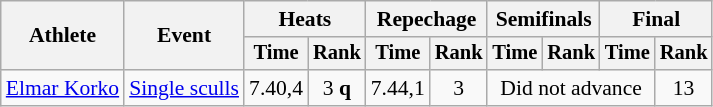<table class="wikitable" style="font-size:90%">
<tr>
<th rowspan="2">Athlete</th>
<th rowspan="2">Event</th>
<th colspan="2">Heats</th>
<th colspan="2">Repechage</th>
<th colspan="2">Semifinals</th>
<th colspan="2">Final</th>
</tr>
<tr style="font-size:95%">
<th>Time</th>
<th>Rank</th>
<th>Time</th>
<th>Rank</th>
<th>Time</th>
<th>Rank</th>
<th>Time</th>
<th>Rank</th>
</tr>
<tr align=center>
<td align=left><a href='#'>Elmar Korko</a></td>
<td align=left><a href='#'>Single sculls</a></td>
<td>7.40,4</td>
<td>3 <strong>q</strong></td>
<td>7.44,1</td>
<td>3</td>
<td colspan="3"  align="center">Did not advance</td>
<td>13</td>
</tr>
</table>
